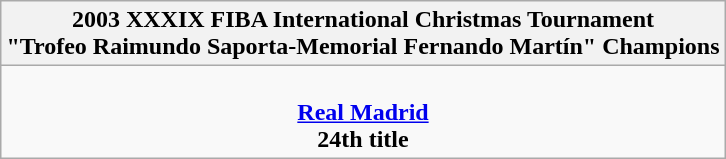<table class=wikitable style="text-align:center; margin:auto">
<tr>
<th>2003 XXXIX FIBA International Christmas Tournament<br>"Trofeo Raimundo Saporta-Memorial Fernando Martín" Champions</th>
</tr>
<tr>
<td><br> <strong><a href='#'>Real Madrid</a></strong> <br> <strong>24th title</strong></td>
</tr>
</table>
